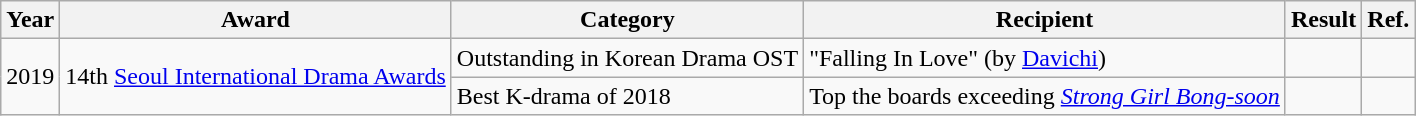<table class="wikitable">
<tr>
<th>Year</th>
<th>Award</th>
<th>Category</th>
<th>Recipient</th>
<th>Result</th>
<th>Ref.</th>
</tr>
<tr>
<td rowspan="2">2019</td>
<td rowspan="2">14th <a href='#'>Seoul International Drama Awards</a></td>
<td>Outstanding in Korean Drama OST</td>
<td>"Falling In Love" (by <a href='#'>Davichi</a>)</td>
<td></td>
<td></td>
</tr>
<tr>
<td>Best K-drama of 2018</td>
<td>Top the boards exceeding <em><a href='#'>Strong Girl Bong-soon</a></em></td>
<td></td>
<td></td>
</tr>
</table>
